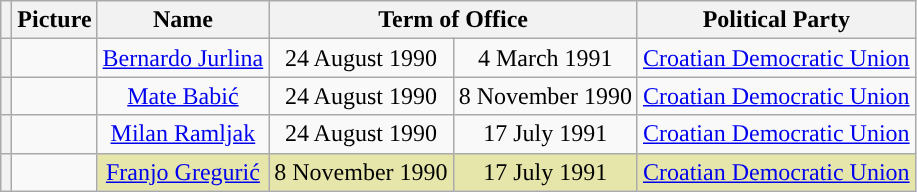<table class="wikitable" style="text-align:center">
<tr>
<th></th>
<th>Picture</th>
<th>Name<br></th>
<th colspan="2">Term of Office</th>
<th>Political Party</th>
</tr>
<tr>
<th style="background:"></th>
<td></td>
<td><a href='#'>Bernardo Jurlina</a><br></td>
<td>24 August 1990</td>
<td>4 March 1991</td>
<td><a href='#'>Croatian Democratic Union</a></td>
</tr>
<tr>
<th style="background:"></th>
<td></td>
<td><a href='#'>Mate Babić</a><br></td>
<td>24 August 1990</td>
<td>8 November 1990</td>
<td><a href='#'>Croatian Democratic Union</a></td>
</tr>
<tr>
<th style="background:"></th>
<td></td>
<td><a href='#'>Milan Ramljak</a><br></td>
<td>24 August 1990</td>
<td>17 July 1991</td>
<td><a href='#'>Croatian Democratic Union</a></td>
</tr>
<tr>
<th style="background:"></th>
<td></td>
<td style="background:#e6e6aa;"><a href='#'>Franjo Gregurić</a><br></td>
<td style="background:#e6e6aa;">8 November 1990</td>
<td style="background:#e6e6aa;">17 July 1991</td>
<td style="background:#e6e6aa;"><a href='#'>Croatian Democratic Union</a></td>
</tr>
</table>
